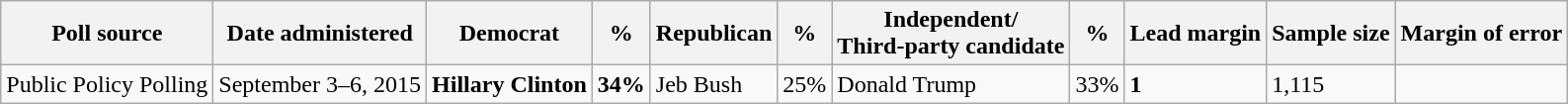<table class="wikitable">
<tr>
<th>Poll source</th>
<th>Date administered</th>
<th>Democrat</th>
<th>%</th>
<th>Republican</th>
<th>%</th>
<th>Independent/<br>Third-party candidate</th>
<th>%</th>
<th>Lead margin</th>
<th>Sample size</th>
<th>Margin of error</th>
</tr>
<tr>
<td>Public Policy Polling </td>
<td>September 3–6, 2015</td>
<td><strong>Hillary Clinton</strong></td>
<td><strong>34%</strong></td>
<td>Jeb Bush</td>
<td>25%</td>
<td>Donald Trump</td>
<td>33%</td>
<td><strong>1</strong></td>
<td>1,115</td>
<td></td>
</tr>
</table>
